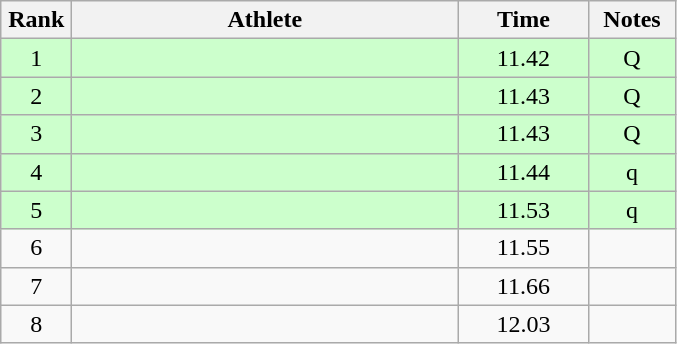<table class="wikitable" style="text-align:center">
<tr>
<th width=40>Rank</th>
<th width=250>Athlete</th>
<th width=80>Time</th>
<th width=50>Notes</th>
</tr>
<tr bgcolor=ccffcc>
<td>1</td>
<td align=left></td>
<td>11.42</td>
<td>Q</td>
</tr>
<tr bgcolor=ccffcc>
<td>2</td>
<td align=left></td>
<td>11.43</td>
<td>Q</td>
</tr>
<tr bgcolor=ccffcc>
<td>3</td>
<td align=left></td>
<td>11.43</td>
<td>Q</td>
</tr>
<tr bgcolor=ccffcc>
<td>4</td>
<td align=left></td>
<td>11.44</td>
<td>q</td>
</tr>
<tr bgcolor=ccffcc>
<td>5</td>
<td align=left></td>
<td>11.53</td>
<td>q</td>
</tr>
<tr>
<td>6</td>
<td align=left></td>
<td>11.55</td>
<td></td>
</tr>
<tr>
<td>7</td>
<td align=left></td>
<td>11.66</td>
<td></td>
</tr>
<tr>
<td>8</td>
<td align=left></td>
<td>12.03</td>
<td></td>
</tr>
</table>
